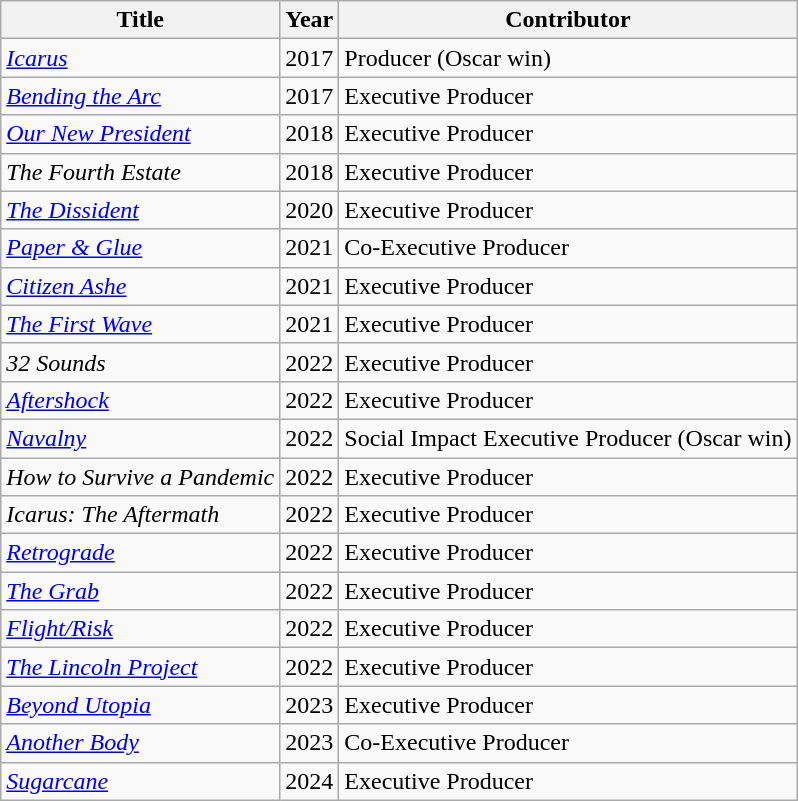<table class="wikitable">
<tr>
<th>Title</th>
<th>Year</th>
<th>Contributor</th>
</tr>
<tr>
<td><em><a href='#'>Icarus</a></em></td>
<td>2017</td>
<td>Producer (Oscar win)</td>
</tr>
<tr>
<td><em><a href='#'>Bending the Arc</a></em></td>
<td>2017</td>
<td>Executive Producer</td>
</tr>
<tr>
<td><em><a href='#'>Our New President</a></em></td>
<td>2018</td>
<td>Executive Producer</td>
</tr>
<tr>
<td><em>The Fourth Estate</em></td>
<td>2018</td>
<td>Executive Producer</td>
</tr>
<tr>
<td><em><a href='#'>The Dissident</a></em></td>
<td>2020</td>
<td>Executive Producer</td>
</tr>
<tr>
<td><em><a href='#'>Paper & Glue</a></em></td>
<td>2021</td>
<td>Co-Executive Producer</td>
</tr>
<tr>
<td><em><a href='#'>Citizen Ashe</a></em></td>
<td>2021</td>
<td>Executive Producer</td>
</tr>
<tr>
<td><em><a href='#'>The First Wave</a></em></td>
<td>2021</td>
<td>Executive Producer</td>
</tr>
<tr>
<td><em>32 Sounds</em></td>
<td>2022</td>
<td>Executive Producer</td>
</tr>
<tr>
<td><em><a href='#'>Aftershock</a></em></td>
<td>2022</td>
<td>Executive Producer</td>
</tr>
<tr>
<td><em><a href='#'>Navalny</a></em></td>
<td>2022</td>
<td>Social Impact Executive Producer (Oscar win)</td>
</tr>
<tr>
<td><em>How to Survive a Pandemic</em></td>
<td>2022</td>
<td>Executive Producer</td>
</tr>
<tr>
<td><em>Icarus: The Aftermath</em></td>
<td>2022</td>
<td>Executive Producer</td>
</tr>
<tr>
<td><em><a href='#'>Retrograde</a></em></td>
<td>2022</td>
<td>Executive Producer</td>
</tr>
<tr>
<td><em><a href='#'>The Grab</a></em></td>
<td>2022</td>
<td>Executive Producer</td>
</tr>
<tr>
<td><em><a href='#'>Flight/Risk</a></em></td>
<td>2022</td>
<td>Executive Producer</td>
</tr>
<tr>
<td><em><a href='#'>The Lincoln Project</a></em></td>
<td>2022</td>
<td>Executive Producer</td>
</tr>
<tr>
<td><em><a href='#'>Beyond Utopia</a></em></td>
<td>2023</td>
<td>Executive Producer</td>
</tr>
<tr>
<td><em><a href='#'>Another Body</a></em></td>
<td>2023</td>
<td>Co-Executive Producer</td>
</tr>
<tr>
<td><em><a href='#'>Sugarcane</a></em></td>
<td>2024</td>
<td>Executive Producer</td>
</tr>
</table>
